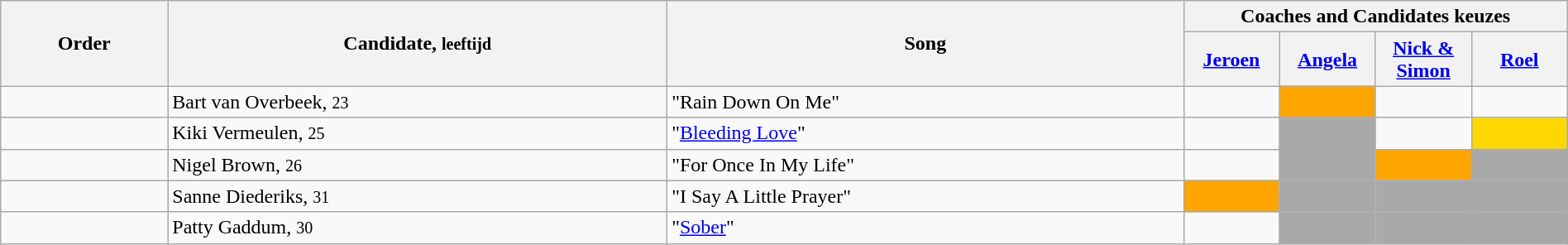<table class="wikitable" style="width:100%;">
<tr>
<th rowspan="2">Order</th>
<th rowspan="2">Candidate, <small>leeftijd</small></th>
<th rowspan="2">Song</th>
<th colspan="4">Coaches and Candidates keuzes</th>
</tr>
<tr>
<th width="70"><a href='#'>Jeroen</a></th>
<th width="70"><a href='#'>Angela</a></th>
<th width="70"><a href='#'>Nick & Simon</a></th>
<th width="70"><a href='#'>Roel</a></th>
</tr>
<tr>
<td></td>
<td>Bart van Overbeek, <small>23</small></td>
<td>"Rain Down On Me"</td>
<td></td>
<td style="background:orange;text-align:center;"></td>
<td></td>
<td></td>
</tr>
<tr>
<td></td>
<td>Kiki Vermeulen, <small>25</small></td>
<td>"<a href='#'>Bleeding Love</a>"</td>
<td style="text-align:center;"></td>
<td bgcolor="darkgray"></td>
<td></td>
<td style="background:gold;text-align:center;"></td>
</tr>
<tr>
<td></td>
<td>Nigel Brown, <small>26</small></td>
<td>"For Once In My Life"</td>
<td></td>
<td bgcolor="darkgray"></td>
<td style="background:orange;text-align:center;"></td>
<td bgcolor="darkgray"></td>
</tr>
<tr>
<td></td>
<td>Sanne Diederiks, <small>31</small></td>
<td>"I Say A Little Prayer"</td>
<td style="background:orange;text-align:center;"></td>
<td bgcolor="darkgray"></td>
<td bgcolor="darkgray"></td>
<td bgcolor="darkgray"></td>
</tr>
<tr>
<td></td>
<td>Patty Gaddum, <small>30</small></td>
<td>"<a href='#'>Sober</a>"</td>
<td></td>
<td bgcolor="darkgray"></td>
<td bgcolor="darkgray"></td>
<td bgcolor="darkgray"></td>
</tr>
</table>
